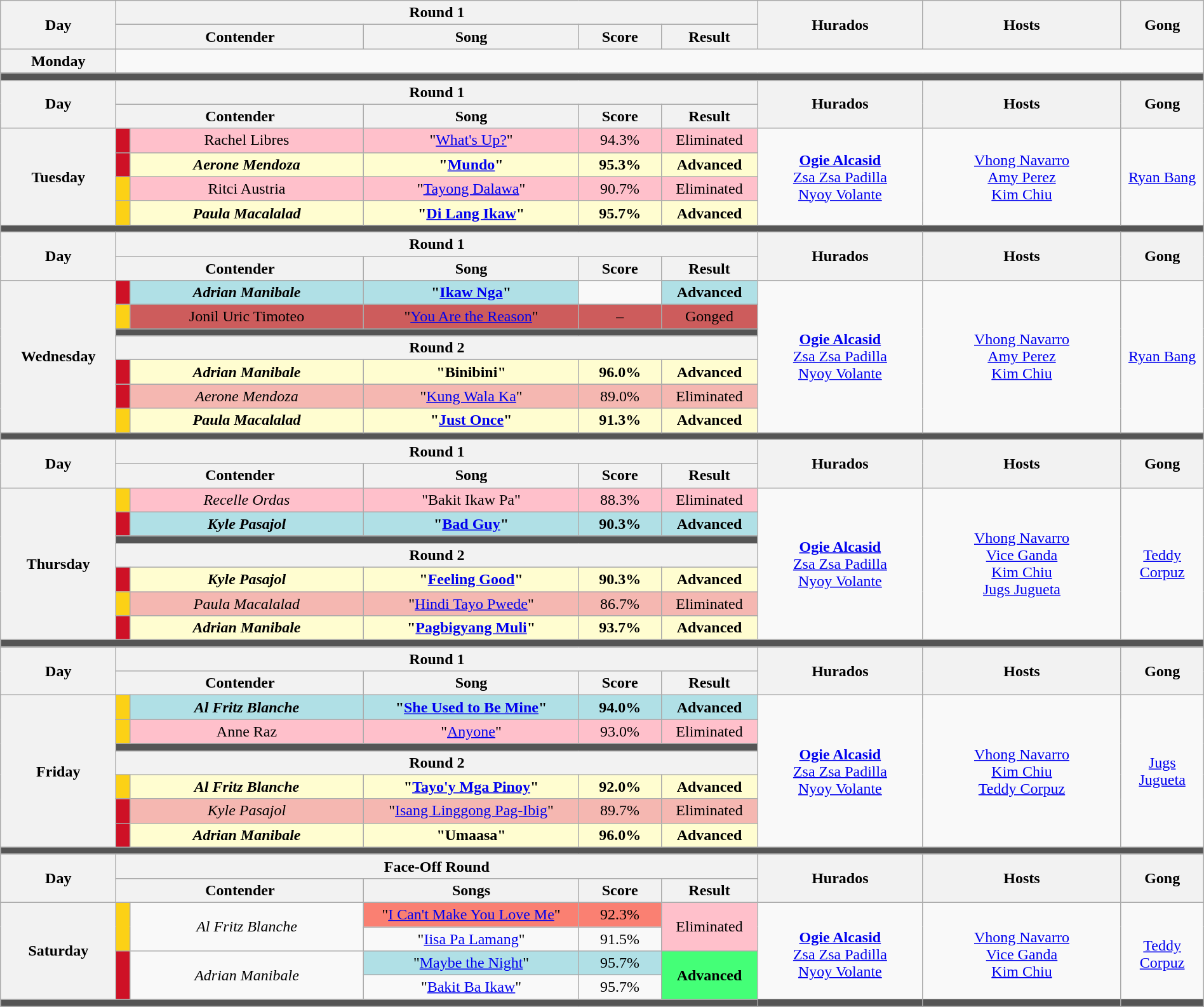<table class="wikitable mw-collapsible mw-collapsed" style="text-align:center; width:100%;">
<tr>
<th rowspan="2" width="07%">Day</th>
<th colspan="5">Round 1</th>
<th rowspan="2" width="10%">Hurados</th>
<th rowspan="2" width="12%">Hosts</th>
<th rowspan="2" width="05%">Gong</th>
</tr>
<tr>
<th width="15%"  colspan=2>Contender</th>
<th width="13%">Song</th>
<th width="05%">Score</th>
<th width="05%">Result</th>
</tr>
<tr>
<th>Monday<br><small></small></th>
<td colspan="8" style="background-color:#__;"></td>
</tr>
<tr>
<th colspan="12" style="background:#555;"></th>
</tr>
<tr>
<th rowspan="2" width="07%">Day</th>
<th colspan="5">Round 1</th>
<th rowspan="2" width="10%">Hurados</th>
<th rowspan="2" width="12%">Hosts</th>
<th rowspan="2" width="05%">Gong</th>
</tr>
<tr>
<th width="15%"  colspan=2>Contender</th>
<th width="13%">Song</th>
<th width="05%">Score</th>
<th width="05%">Result</th>
</tr>
<tr>
<th rowspan="4">Tuesday<br><small></small></th>
<th style="background-color:#CE1126;"></th>
<td style="background:pink;">Rachel Libres</td>
<td style="background:pink;">"<a href='#'>What's Up?</a>"</td>
<td style="background:pink;">94.3%</td>
<td style="background:pink;">Eliminated</td>
<td rowspan="4"><strong><a href='#'>Ogie Alcasid</a></strong><br><a href='#'>Zsa Zsa Padilla</a><br><a href='#'>Nyoy Volante</a></td>
<td rowspan="4"><a href='#'>Vhong Navarro</a><br><a href='#'>Amy Perez</a><br><a href='#'>Kim Chiu</a></td>
<td rowspan="4"><a href='#'>Ryan Bang</a></td>
</tr>
<tr>
<th style="background-color:#CE1126;"></th>
<td style="background:#FFFDD0;"><strong><em>Aerone Mendoza</em></strong></td>
<td style="background:#FFFDD0;"><strong>"<a href='#'>Mundo</a>"</strong></td>
<td style="background:#FFFDD0;"><strong>95.3%</strong></td>
<td style="background:#FFFDD0;"><strong>Advanced</strong></td>
</tr>
<tr>
<th style="background-color:#FCD116;"></th>
<td style="background:pink;">Ritci Austria</td>
<td style="background:pink;">"<a href='#'>Tayong Dalawa</a>"</td>
<td style="background:pink;">90.7%</td>
<td style="background:pink;">Eliminated</td>
</tr>
<tr>
<th style="background-color:#FCD116;"></th>
<td style="background:#FFFDD0;"><strong><em>Paula Macalalad</em></strong></td>
<td style="background:#FFFDD0;"><strong>"<a href='#'>Di Lang Ikaw</a>"</strong></td>
<td style="background:#FFFDD0;"><strong>95.7%</strong></td>
<td style="background:#FFFDD0;"><strong>Advanced</strong></td>
</tr>
<tr>
<th colspan="12" style="background:#555;"></th>
</tr>
<tr>
<th rowspan="2" width="07%">Day</th>
<th colspan="5">Round 1</th>
<th rowspan="2" width="10%">Hurados</th>
<th rowspan="2" width="12%">Hosts</th>
<th rowspan="2" width="05%">Gong</th>
</tr>
<tr>
<th width="15%"  colspan=2>Contender</th>
<th width="13%">Song</th>
<th width="05%">Score</th>
<th width="05%">Result</th>
</tr>
<tr>
<th rowspan="7">Wednesday<br><small></small></th>
<th style="background-color:#CE1126;"></th>
<td style="background:#B0E0E6;"><strong><em>Adrian Manibale</em></strong></td>
<td style="background:#B0E0E6;"><strong>"<a href='#'>Ikaw Nga</a>"</strong></td>
<td></td>
<td style="background:#B0E0E6;"><strong>Advanced</strong></td>
<td rowspan="7"><strong><a href='#'>Ogie Alcasid</a></strong><br><a href='#'>Zsa Zsa Padilla</a><br><a href='#'>Nyoy Volante</a></td>
<td rowspan="7"><a href='#'>Vhong Navarro</a><br><a href='#'>Amy Perez</a><br><a href='#'>Kim Chiu</a></td>
<td rowspan="7"><a href='#'>Ryan Bang</a></td>
</tr>
<tr>
<th style="background-color:#FCD116;"></th>
<td style="background:#CD5C5C;">Jonil Uric Timoteo</td>
<td style="background:#CD5C5C;">"<a href='#'>You Are the Reason</a>"</td>
<td style="background:#CD5C5C;">–</td>
<td style="background:#CD5C5C;">Gonged</td>
</tr>
<tr>
<th colspan="5" style="background:#555;"></th>
</tr>
<tr>
<th colspan="5">Round 2</th>
</tr>
<tr>
<th style="background-color:#CE1126;"></th>
<td style="background:#FFFDD0;"><strong><em>Adrian Manibale</em></strong></td>
<td style="background:#FFFDD0;"><strong>"Binibini"</strong></td>
<td style="background:#FFFDD0;"><strong>96.0%</strong></td>
<td style="background:#FFFDD0;"><strong>Advanced</strong></td>
</tr>
<tr>
<th style="background-color:#CE1126;"></th>
<td style="background:#F5B7B1;"><em>Aerone Mendoza</em></td>
<td style="background:#F5B7B1;">"<a href='#'>Kung Wala Ka</a>"</td>
<td style="background:#F5B7B1;">89.0%</td>
<td style="background:#F5B7B1;">Eliminated</td>
</tr>
<tr>
<th style="background-color:#FCD116;"></th>
<td style="background:#FFFDD0;"><strong><em>Paula Macalalad</em></strong></td>
<td style="background:#FFFDD0;"><strong>"<a href='#'>Just Once</a>"</strong></td>
<td style="background:#FFFDD0;"><strong>91.3%</strong></td>
<td style="background:#FFFDD0;"><strong>Advanced</strong></td>
</tr>
<tr>
<th colspan="10" style="background:#555;"></th>
</tr>
<tr>
<th rowspan="2" width="07%">Day</th>
<th colspan="5">Round 1</th>
<th rowspan="2" width="10%">Hurados</th>
<th rowspan="2" width="12%">Hosts</th>
<th rowspan="2" width="05%">Gong</th>
</tr>
<tr>
<th width="15%"  colspan=2>Contender</th>
<th width="13%">Song</th>
<th width="05%">Score</th>
<th width="05%">Result</th>
</tr>
<tr>
<th rowspan="7">Thursday<br><small></small></th>
<th style="background-color:#FCD116;"></th>
<td style="background:pink;"><em>Recelle Ordas</em></td>
<td style="background:pink;">"Bakit Ikaw Pa"</td>
<td style="background:pink;">88.3%</td>
<td style="background:pink;">Eliminated</td>
<td rowspan="7"><strong><a href='#'>Ogie Alcasid</a></strong><br><a href='#'>Zsa Zsa Padilla</a><br><a href='#'>Nyoy Volante</a></td>
<td rowspan="7"><a href='#'>Vhong Navarro</a><br><a href='#'>Vice Ganda</a><br><a href='#'>Kim Chiu</a><br><a href='#'>Jugs Jugueta</a></td>
<td rowspan="7"><a href='#'>Teddy Corpuz</a></td>
</tr>
<tr>
<th style="background-color:#CE1126;"></th>
<td style="background:#B0E0E6;"><strong><em>Kyle Pasajol</em></strong></td>
<td style="background:#B0E0E6;"><strong>"<a href='#'>Bad Guy</a>"</strong></td>
<td style="background:#B0E0E6;"><strong>90.3%</strong></td>
<td style="background:#B0E0E6;"><strong>Advanced</strong></td>
</tr>
<tr>
<th colspan="5" style="background:#555;"></th>
</tr>
<tr>
<th colspan="5">Round 2</th>
</tr>
<tr>
<th style="background-color:#CE1126;"></th>
<td style="background:#FFFDD0;"><strong><em>Kyle Pasajol</em></strong></td>
<td style="background:#FFFDD0;"><strong>"<a href='#'>Feeling Good</a>"</strong></td>
<td style="background:#FFFDD0;"><strong>90.3%</strong></td>
<td style="background:#FFFDD0;"><strong>Advanced</strong></td>
</tr>
<tr>
<th style="background-color:#FCD116;"></th>
<td style="background:#F5B7B1;"><em>Paula Macalalad</em></td>
<td style="background:#F5B7B1;">"<a href='#'>Hindi Tayo Pwede</a>"</td>
<td style="background:#F5B7B1;">86.7%</td>
<td style="background:#F5B7B1;">Eliminated</td>
</tr>
<tr>
<th style="background-color:#CE1126;"></th>
<td style="background:#FFFDD0;"><strong><em>Adrian Manibale</em></strong></td>
<td style="background:#FFFDD0;"><strong>"<a href='#'>Pagbigyang Muli</a>"</strong></td>
<td style="background:#FFFDD0;"><strong>93.7%</strong></td>
<td style="background:#FFFDD0;"><strong>Advanced</strong></td>
</tr>
<tr>
<th colspan="10" style="background:#555;"></th>
</tr>
<tr>
<th rowspan="2" width="07%">Day</th>
<th colspan="5">Round 1</th>
<th rowspan="2" width="10%">Hurados</th>
<th rowspan="2" width="12%">Hosts</th>
<th rowspan="2" width="05%">Gong</th>
</tr>
<tr>
<th width="15%"  colspan=2>Contender</th>
<th width="13%">Song</th>
<th width="05%">Score</th>
<th width="05%">Result</th>
</tr>
<tr>
<th rowspan="7">Friday<br><small></small></th>
<th style="background-color:#FCD116;"></th>
<td style="background:#B0E0E6;"><strong><em>Al Fritz Blanche</em></strong></td>
<td style="background:#B0E0E6;"><strong>"<a href='#'>She Used to Be Mine</a>"</strong></td>
<td style="background:#B0E0E6;"><strong>94.0%</strong></td>
<td style="background:#B0E0E6;"><strong>Advanced</strong></td>
<td rowspan="7"><strong><a href='#'>Ogie Alcasid</a></strong><br><a href='#'>Zsa Zsa Padilla</a><br><a href='#'>Nyoy Volante</a></td>
<td rowspan="7"><a href='#'>Vhong Navarro</a><br><a href='#'>Kim Chiu</a><br><a href='#'>Teddy Corpuz</a></td>
<td rowspan="7"><a href='#'>Jugs Jugueta</a></td>
</tr>
<tr>
<th style="background-color:#FCD116;"></th>
<td style="background:pink;">Anne Raz</td>
<td style="background:pink;">"<a href='#'>Anyone</a>"</td>
<td style="background:pink;">93.0%</td>
<td style="background:pink;">Eliminated</td>
</tr>
<tr>
<th colspan="5" style="background:#555;"></th>
</tr>
<tr>
<th colspan="5">Round 2</th>
</tr>
<tr>
<th style="background-color:#FCD116;"></th>
<td style="background:#FFFDD0;"><strong><em>Al Fritz Blanche</em></strong></td>
<td style="background:#FFFDD0;"><strong>"<a href='#'>Tayo'y Mga Pinoy</a>"</strong></td>
<td style="background:#FFFDD0;"><strong>92.0%</strong></td>
<td style="background:#FFFDD0;"><strong>Advanced</strong></td>
</tr>
<tr>
<th style="background-color:#CE1126;"></th>
<td style="background:#F5B7B1;"><em>Kyle Pasajol</em></td>
<td style="background:#F5B7B1;">"<a href='#'>Isang Linggong Pag-Ibig</a>"</td>
<td style="background:#F5B7B1;">89.7%</td>
<td style="background:#F5B7B1;">Eliminated</td>
</tr>
<tr>
<th style="background-color:#CE1126;"></th>
<td style="background:#FFFDD0;"><strong><em>Adrian Manibale</em></strong></td>
<td style="background:#FFFDD0;"><strong>"Umaasa"</strong></td>
<td style="background:#FFFDD0;"><strong>96.0%</strong></td>
<td style="background:#FFFDD0;"><strong>Advanced</strong></td>
</tr>
<tr>
<th colspan="10" style="background:#555;"></th>
</tr>
<tr>
<th rowspan="2" width="07%">Day</th>
<th colspan="5">Face-Off Round</th>
<th rowspan="2" width="10%">Hurados</th>
<th rowspan="2" width="12%">Hosts</th>
<th rowspan="2" width="05%">Gong</th>
</tr>
<tr>
<th width="15%"  colspan=2>Contender</th>
<th width="13%">Songs</th>
<th width="05%">Score</th>
<th width="05%">Result</th>
</tr>
<tr>
<th rowspan="4">Saturday<br><small></small></th>
<th rowspan="2" style="background:#FCD116;"></th>
<td rowspan="2" style="background:#_;"><em>Al Fritz Blanche</em></td>
<td style="background:salmon;">"<a href='#'>I Can't Make You Love Me</a>"</td>
<td style="background:salmon;">92.3%</td>
<td rowspan="2" style="background:pink;">Eliminated</td>
<td rowspan="7"><strong><a href='#'>Ogie Alcasid</a></strong><br><a href='#'>Zsa Zsa Padilla</a><br><a href='#'>Nyoy Volante</a></td>
<td rowspan="7"><a href='#'>Vhong Navarro</a><br><a href='#'>Vice Ganda</a><br><a href='#'>Kim Chiu</a></td>
<td rowspan="7"><a href='#'>Teddy Corpuz</a></td>
</tr>
<tr>
<td>"<a href='#'>Iisa Pa Lamang</a>"</td>
<td>91.5%</td>
</tr>
<tr>
<th rowspan="2" style="background:#CE1126;"></th>
<td rowspan="2" style="background:#_;"><em>Adrian Manibale</em></td>
<td style="background:#B0E0E6;">"<a href='#'>Maybe the Night</a>"</td>
<td style="background:#B0E0E6;">95.7%</td>
<td rowspan="2" style="background:#44ff77;"><strong>Advanced</strong></td>
</tr>
<tr>
<td>"<a href='#'>Bakit Ba Ikaw</a>"</td>
<td>95.7%</td>
</tr>
<tr>
<th colspan="10" style="background:#555;"></th>
</tr>
</table>
